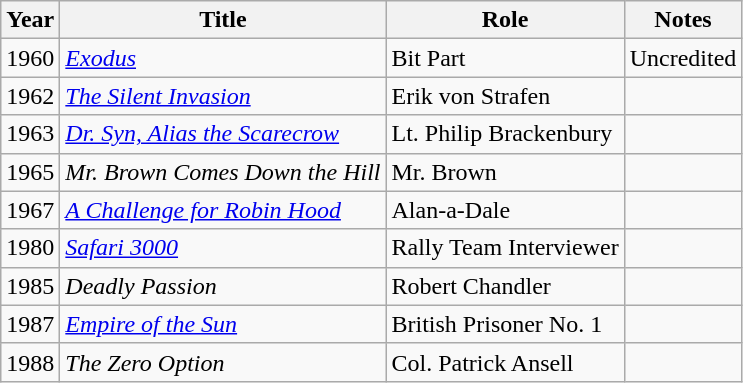<table class="wikitable">
<tr>
<th>Year</th>
<th>Title</th>
<th>Role</th>
<th>Notes</th>
</tr>
<tr>
<td>1960</td>
<td><em><a href='#'>Exodus</a></em></td>
<td>Bit Part</td>
<td>Uncredited</td>
</tr>
<tr>
<td>1962</td>
<td><em><a href='#'>The Silent Invasion</a></em></td>
<td>Erik von Strafen</td>
<td></td>
</tr>
<tr>
<td>1963</td>
<td><em><a href='#'>Dr. Syn, Alias the Scarecrow</a></em></td>
<td>Lt. Philip Brackenbury</td>
<td></td>
</tr>
<tr>
<td>1965</td>
<td><em>Mr. Brown Comes Down the Hill</em></td>
<td>Mr. Brown</td>
<td></td>
</tr>
<tr>
<td>1967</td>
<td><em><a href='#'>A Challenge for Robin Hood</a></em></td>
<td>Alan-a-Dale</td>
<td></td>
</tr>
<tr>
<td>1980</td>
<td><em><a href='#'>Safari 3000</a></em></td>
<td>Rally Team Interviewer</td>
<td></td>
</tr>
<tr>
<td>1985</td>
<td><em>Deadly Passion</em></td>
<td>Robert Chandler</td>
<td></td>
</tr>
<tr>
<td>1987</td>
<td><em><a href='#'>Empire of the Sun</a></em></td>
<td>British Prisoner No. 1</td>
<td></td>
</tr>
<tr>
<td>1988</td>
<td><em>The Zero Option</em></td>
<td>Col. Patrick Ansell</td>
<td></td>
</tr>
</table>
